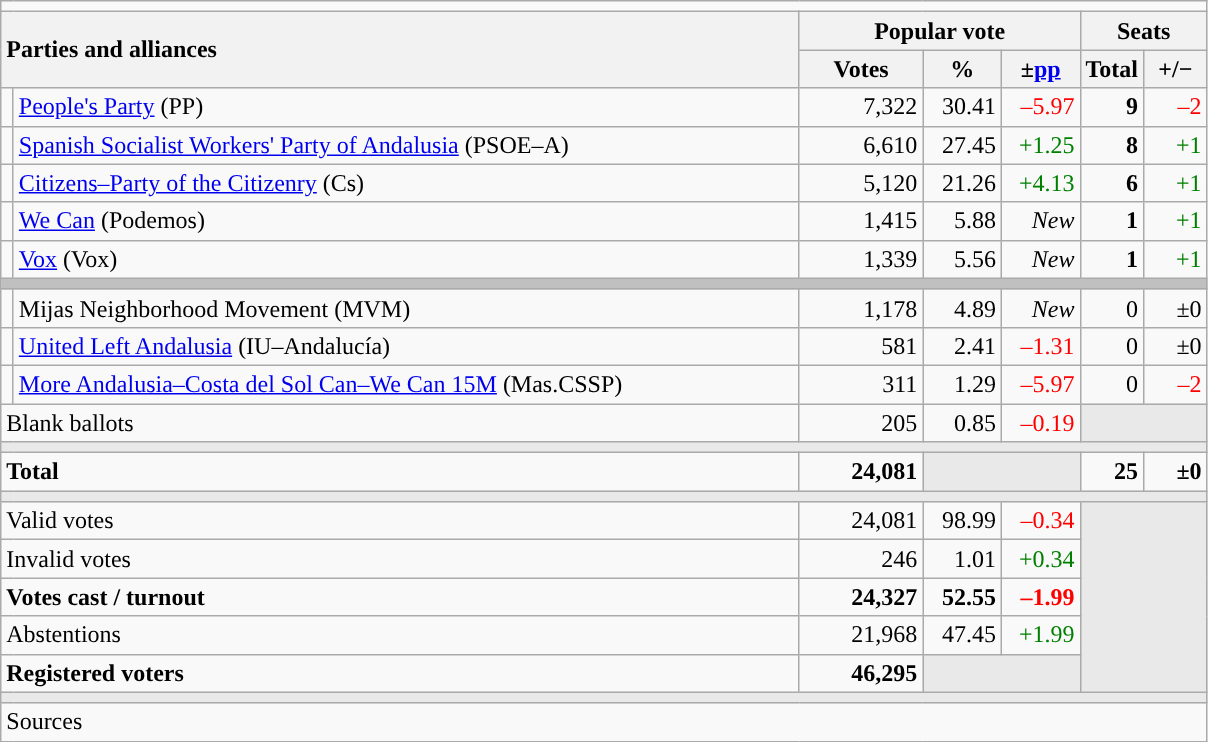<table class="wikitable" style="text-align:right;">
<tr>
<td colspan="7"></td>
</tr>
<tr>
<th style="text-align:left;" rowspan="2" colspan="2" width="525">Parties and alliances</th>
<th colspan="3">Popular vote</th>
<th colspan="2">Seats</th>
</tr>
<tr>
<th width="75">Votes</th>
<th width="45">%</th>
<th width="45">±<a href='#'>pp</a></th>
<th width="35">Total</th>
<th width="35">+/−</th>
</tr>
<tr>
<td width="1" style="color:inherit;background:"></td>
<td align="left"><a href='#'>People's Party</a> (PP)</td>
<td>7,322</td>
<td>30.41</td>
<td style="color:red;">–5.97</td>
<td><strong>9</strong></td>
<td style="color:red;">–2</td>
</tr>
<tr>
<td style="color:inherit;background:"></td>
<td align="left"><a href='#'>Spanish Socialist Workers' Party of Andalusia</a> (PSOE–A)</td>
<td>6,610</td>
<td>27.45</td>
<td style="color:green;">+1.25</td>
<td><strong>8</strong></td>
<td style="color:green;">+1</td>
</tr>
<tr>
<td style="color:inherit;background:"></td>
<td align="left"><a href='#'>Citizens–Party of the Citizenry</a> (Cs)</td>
<td>5,120</td>
<td>21.26</td>
<td style="color:green;">+4.13</td>
<td><strong>6</strong></td>
<td style="color:green;">+1</td>
</tr>
<tr>
<td style="color:inherit;background:"></td>
<td align="left"><a href='#'>We Can</a> (Podemos)</td>
<td>1,415</td>
<td>5.88</td>
<td><em>New</em></td>
<td><strong>1</strong></td>
<td style="color:green;">+1</td>
</tr>
<tr>
<td style="color:inherit;background:"></td>
<td align="left"><a href='#'>Vox</a> (Vox)</td>
<td>1,339</td>
<td>5.56</td>
<td><em>New</em></td>
<td><strong>1</strong></td>
<td style="color:green;">+1</td>
</tr>
<tr>
<td colspan="7" bgcolor="#C0C0C0"></td>
</tr>
<tr>
<td style="color:inherit;background:"></td>
<td align="left">Mijas Neighborhood Movement (MVM)</td>
<td>1,178</td>
<td>4.89</td>
<td><em>New</em></td>
<td>0</td>
<td>±0</td>
</tr>
<tr>
<td style="color:inherit;background:"></td>
<td align="left"><a href='#'>United Left Andalusia</a> (IU–Andalucía)</td>
<td>581</td>
<td>2.41</td>
<td style="color:red;">–1.31</td>
<td>0</td>
<td>±0</td>
</tr>
<tr>
<td style="color:inherit;background:"></td>
<td align="left"><a href='#'>More Andalusia–Costa del Sol Can–We Can 15M</a> (Mas.CSSP)</td>
<td>311</td>
<td>1.29</td>
<td style="color:red;">–5.97</td>
<td>0</td>
<td style="color:red;">–2</td>
</tr>
<tr>
<td align="left" colspan="2">Blank ballots</td>
<td>205</td>
<td>0.85</td>
<td style="color:red;">–0.19</td>
<td bgcolor="#E9E9E9" colspan="2"></td>
</tr>
<tr>
<td colspan="7" bgcolor="#E9E9E9"></td>
</tr>
<tr style="font-weight:bold;">
<td align="left" colspan="2">Total</td>
<td>24,081</td>
<td bgcolor="#E9E9E9" colspan="2"></td>
<td>25</td>
<td>±0</td>
</tr>
<tr>
<td colspan="7" bgcolor="#E9E9E9"></td>
</tr>
<tr>
<td align="left" colspan="2">Valid votes</td>
<td>24,081</td>
<td>98.99</td>
<td style="color:red;">–0.34</td>
<td bgcolor="#E9E9E9" colspan="2" rowspan="5"></td>
</tr>
<tr>
<td align="left" colspan="2">Invalid votes</td>
<td>246</td>
<td>1.01</td>
<td style="color:green;">+0.34</td>
</tr>
<tr style="font-weight:bold;">
<td align="left" colspan="2">Votes cast / turnout</td>
<td>24,327</td>
<td>52.55</td>
<td style="color:red;">–1.99</td>
</tr>
<tr>
<td align="left" colspan="2">Abstentions</td>
<td>21,968</td>
<td>47.45</td>
<td style="color:green;">+1.99</td>
</tr>
<tr style="font-weight:bold;">
<td align="left" colspan="2">Registered voters</td>
<td>46,295</td>
<td bgcolor="#E9E9E9" colspan="2"></td>
</tr>
<tr>
<td colspan="7" bgcolor="#E9E9E9"></td>
</tr>
<tr>
<td align="left" colspan="7">Sources</td>
</tr>
</table>
